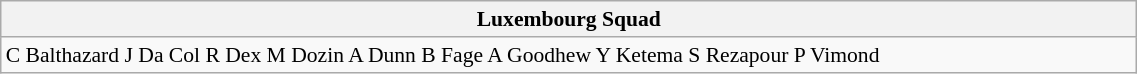<table class="wikitable" style="text-align:left; font-size:90%; width:60%">
<tr>
<th colspan="100%">Luxembourg Squad</th>
</tr>
<tr valign="top">
<td>C Balthazard J Da Col R Dex M Dozin A Dunn B Fage A Goodhew Y Ketema S Rezapour P Vimond</td>
</tr>
</table>
